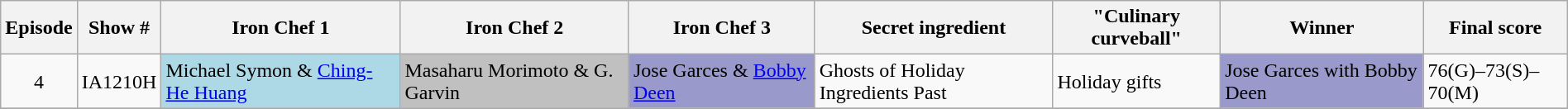<table class="wikitable sortable" width="100%">
<tr>
<th><span>Episode</span></th>
<th><span>Show #</span></th>
<th><span>Iron Chef 1</span></th>
<th><span>Iron Chef 2</span></th>
<th><span>Iron Chef 3</span></th>
<th><span>Secret ingredient</span></th>
<th><span>"Culinary curveball"</span></th>
<th><span>Winner</span></th>
<th><span>Final score</span></th>
</tr>
<tr>
<td style="text-align:center">4</td>
<td style="text-align:center">IA1210H</td>
<td style="background:lightblue">Michael Symon & <a href='#'>Ching-He Huang</a></td>
<td style="background:silver">Masaharu Morimoto & G. Garvin</td>
<td style="background:#9999CC">Jose Garces & <a href='#'>Bobby Deen</a></td>
<td>Ghosts of Holiday Ingredients Past</td>
<td>Holiday gifts</td>
<td style="background:#9999CC">Jose Garces with Bobby Deen</td>
<td>76(G)–73(S)–70(M)</td>
</tr>
<tr>
</tr>
</table>
